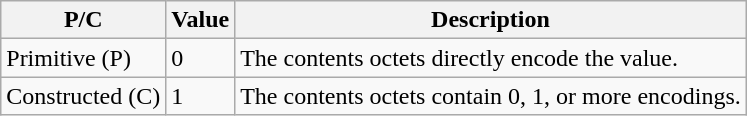<table class="wikitable">
<tr>
<th>P/C</th>
<th>Value</th>
<th>Description</th>
</tr>
<tr>
<td>Primitive (P)</td>
<td>0</td>
<td>The contents octets directly encode the value.</td>
</tr>
<tr>
<td>Constructed (C)</td>
<td>1</td>
<td>The contents octets contain 0, 1, or more encodings.</td>
</tr>
</table>
